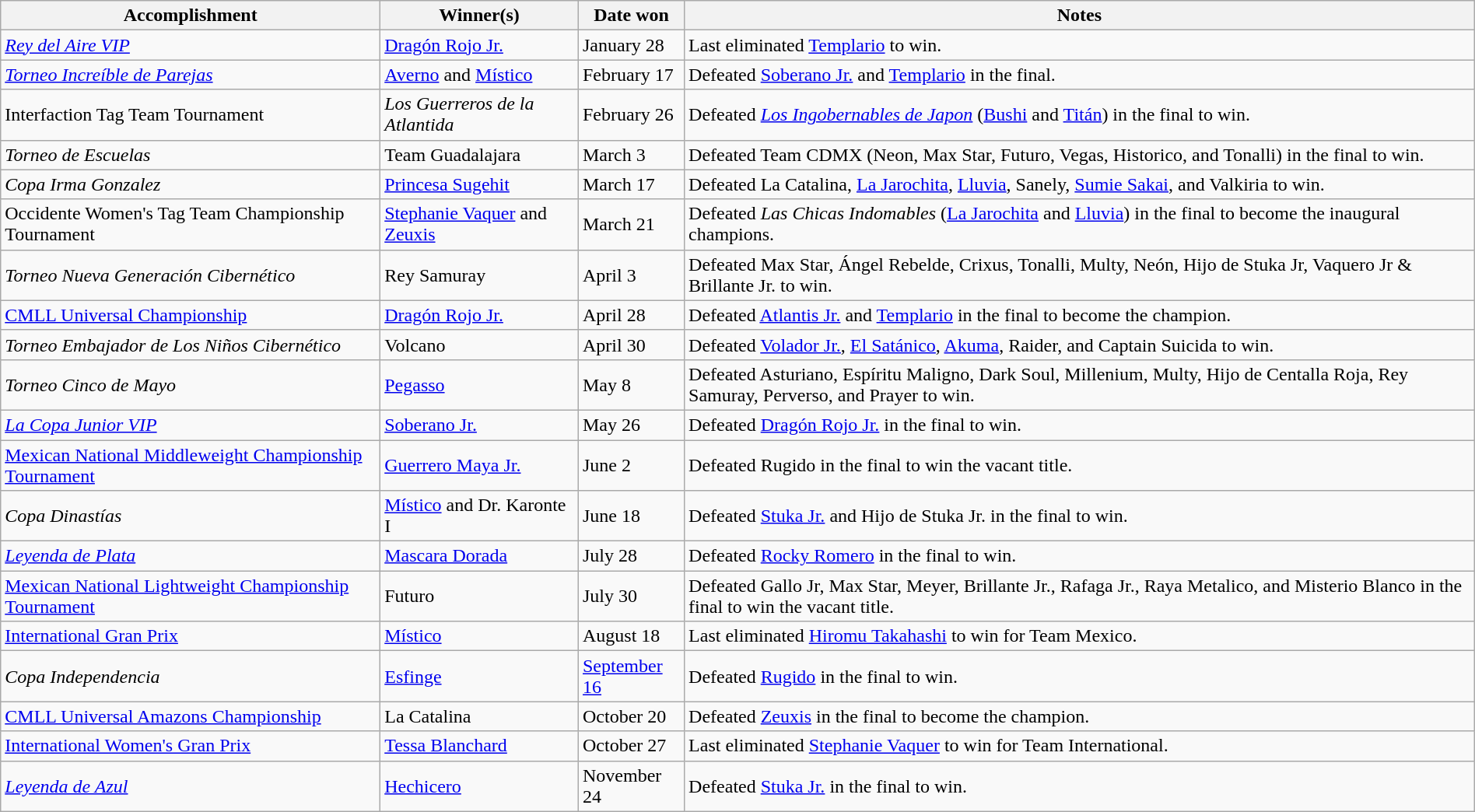<table class="wikitable" style="width:100%;">
<tr>
<th>Accomplishment</th>
<th>Winner(s)</th>
<th>Date won</th>
<th>Notes</th>
</tr>
<tr>
<td><a href='#'><em>Rey del Aire VIP</em></a></td>
<td><a href='#'>Dragón Rojo Jr.</a></td>
<td>January 28</td>
<td>Last eliminated <a href='#'>Templario</a> to win.</td>
</tr>
<tr>
<td><em><a href='#'>Torneo Increíble de Parejas</a></em></td>
<td><a href='#'>Averno</a> and <a href='#'>Místico</a></td>
<td>February 17</td>
<td>Defeated <a href='#'>Soberano Jr.</a> and <a href='#'>Templario</a> in the final.</td>
</tr>
<tr>
<td>Interfaction Tag Team Tournament</td>
<td><em>Los Guerreros de la Atlantida</em><br></td>
<td>February 26</td>
<td>Defeated <em><a href='#'>Los Ingobernables de Japon</a></em> (<a href='#'>Bushi</a> and <a href='#'>Titán</a>) in the final to win.</td>
</tr>
<tr>
<td><em>Torneo de Escuelas</em></td>
<td>Team Guadalajara<br></td>
<td>March 3</td>
<td>Defeated Team CDMX (Neon, Max Star, Futuro, Vegas, Historico, and Tonalli) in the final to win.</td>
</tr>
<tr>
<td><em>Copa Irma Gonzalez</em></td>
<td><a href='#'>Princesa Sugehit</a></td>
<td>March 17</td>
<td>Defeated La Catalina, <a href='#'>La Jarochita</a>, <a href='#'>Lluvia</a>, Sanely, <a href='#'>Sumie Sakai</a>, and Valkiria to win.</td>
</tr>
<tr>
<td>Occidente Women's Tag Team Championship Tournament</td>
<td><a href='#'>Stephanie Vaquer</a> and <a href='#'>Zeuxis</a></td>
<td>March 21</td>
<td>Defeated <em>Las Chicas Indomables</em> (<a href='#'>La Jarochita</a> and <a href='#'>Lluvia</a>) in the final to become the inaugural champions.</td>
</tr>
<tr>
<td><em>Torneo Nueva Generación Cibernético</em></td>
<td>Rey Samuray</td>
<td>April 3</td>
<td>Defeated Max Star, Ángel Rebelde, Crixus, Tonalli, Multy, Neón, Hijo de Stuka Jr, Vaquero Jr & Brillante Jr. to win.</td>
</tr>
<tr>
<td><a href='#'>CMLL Universal Championship</a></td>
<td><a href='#'>Dragón Rojo Jr.</a></td>
<td>April 28</td>
<td>Defeated <a href='#'>Atlantis Jr.</a> and <a href='#'>Templario</a> in the final to become the champion.</td>
</tr>
<tr>
<td><em>Torneo Embajador de Los Niños Cibernético</em></td>
<td>Volcano</td>
<td>April 30</td>
<td>Defeated <a href='#'>Volador Jr.</a>, <a href='#'>El Satánico</a>, <a href='#'>Akuma</a>, Raider, and Captain Suicida to win.</td>
</tr>
<tr>
<td><em>Torneo Cinco de Mayo</em></td>
<td><a href='#'>Pegasso</a></td>
<td>May 8</td>
<td>Defeated Asturiano, Espíritu Maligno, Dark Soul, Millenium, Multy, Hijo de Centalla Roja, Rey Samuray, Perverso, and Prayer to win.</td>
</tr>
<tr>
<td><em><a href='#'>La Copa Junior VIP</a></em></td>
<td><a href='#'>Soberano Jr.</a></td>
<td>May 26</td>
<td>Defeated <a href='#'>Dragón Rojo Jr.</a> in the final to win.</td>
</tr>
<tr>
<td><a href='#'>Mexican National Middleweight Championship Tournament</a></td>
<td><a href='#'>Guerrero Maya Jr.</a></td>
<td>June 2</td>
<td>Defeated Rugido in the final to win the vacant title.</td>
</tr>
<tr>
<td><em>Copa Dinastías</em></td>
<td><a href='#'>Místico</a> and Dr. Karonte I</td>
<td>June 18</td>
<td>Defeated <a href='#'>Stuka Jr.</a> and Hijo de Stuka Jr. in the final to win.</td>
</tr>
<tr>
<td><em><a href='#'>Leyenda de Plata</a></em></td>
<td><a href='#'>Mascara Dorada</a></td>
<td>July 28</td>
<td>Defeated <a href='#'>Rocky Romero</a> in the final to win.</td>
</tr>
<tr>
<td><a href='#'>Mexican National Lightweight Championship Tournament</a></td>
<td>Futuro</td>
<td>July 30</td>
<td>Defeated Gallo Jr, Max Star, Meyer, Brillante Jr., Rafaga Jr., Raya Metalico, and Misterio Blanco in the final to win the vacant title.</td>
</tr>
<tr>
<td><a href='#'>International Gran Prix</a></td>
<td><a href='#'>Místico</a></td>
<td>August 18</td>
<td>Last eliminated <a href='#'>Hiromu Takahashi</a> to win for Team Mexico.</td>
</tr>
<tr>
<td><em>Copa Independencia</em></td>
<td><a href='#'>Esfinge</a></td>
<td><a href='#'>September 16</a></td>
<td>Defeated <a href='#'>Rugido</a> in the final to win.</td>
</tr>
<tr>
<td><a href='#'>CMLL Universal Amazons Championship</a></td>
<td>La Catalina</td>
<td>October 20</td>
<td>Defeated <a href='#'>Zeuxis</a> in the final to become the champion.</td>
</tr>
<tr>
<td><a href='#'>International Women's Gran Prix</a></td>
<td><a href='#'>Tessa Blanchard</a></td>
<td>October 27</td>
<td>Last eliminated <a href='#'>Stephanie Vaquer</a> to win for Team International.</td>
</tr>
<tr>
<td><em><a href='#'>Leyenda de Azul</a></em></td>
<td><a href='#'>Hechicero</a></td>
<td>November 24</td>
<td>Defeated <a href='#'>Stuka Jr.</a> in the final to win.</td>
</tr>
</table>
